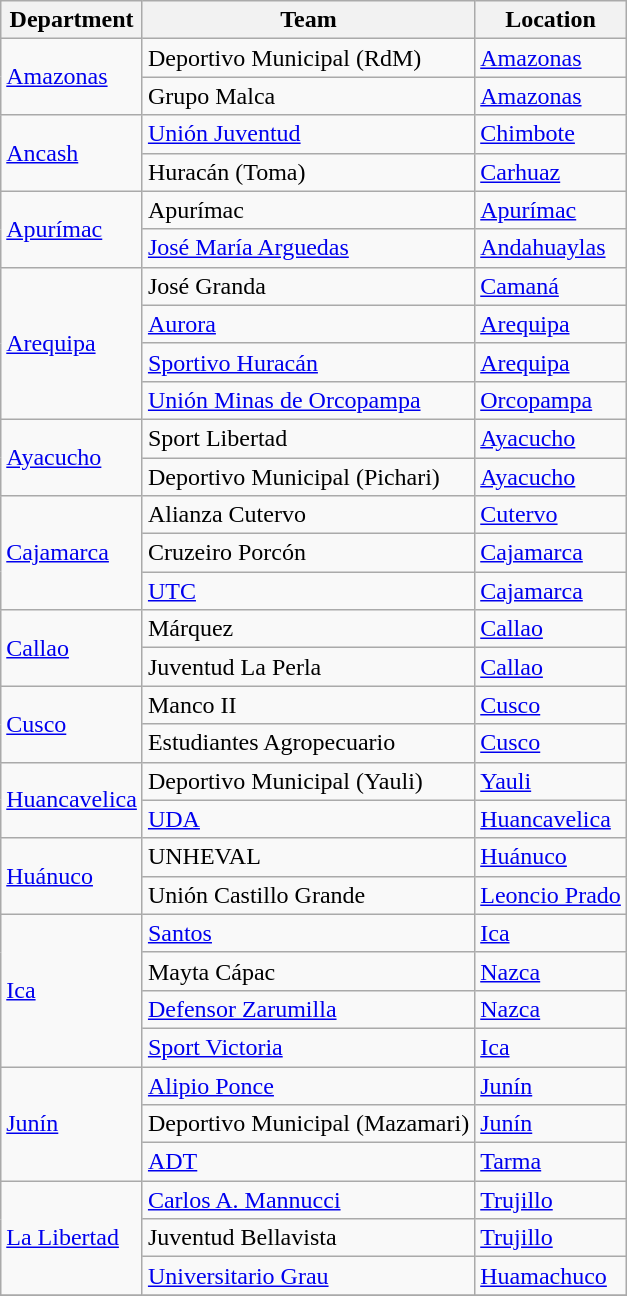<table class="wikitable">
<tr>
<th>Department</th>
<th>Team</th>
<th>Location</th>
</tr>
<tr>
<td rowspan="2"><a href='#'>Amazonas</a></td>
<td>Deportivo Municipal (RdM)</td>
<td><a href='#'>Amazonas</a></td>
</tr>
<tr>
<td>Grupo Malca</td>
<td><a href='#'>Amazonas</a></td>
</tr>
<tr>
<td rowspan="2"><a href='#'>Ancash</a></td>
<td><a href='#'>Unión Juventud</a></td>
<td><a href='#'>Chimbote</a></td>
</tr>
<tr>
<td>Huracán (Toma)</td>
<td><a href='#'>Carhuaz</a></td>
</tr>
<tr>
<td rowspan="2"><a href='#'>Apurímac</a></td>
<td>Apurímac</td>
<td><a href='#'>Apurímac</a></td>
</tr>
<tr>
<td><a href='#'>José María Arguedas</a></td>
<td><a href='#'>Andahuaylas</a></td>
</tr>
<tr>
<td rowspan="4"><a href='#'>Arequipa</a></td>
<td>José Granda</td>
<td><a href='#'>Camaná</a></td>
</tr>
<tr>
<td><a href='#'>Aurora</a></td>
<td><a href='#'>Arequipa</a></td>
</tr>
<tr>
<td><a href='#'>Sportivo Huracán</a></td>
<td><a href='#'>Arequipa</a></td>
</tr>
<tr>
<td><a href='#'>Unión Minas de Orcopampa</a></td>
<td><a href='#'>Orcopampa</a></td>
</tr>
<tr>
<td rowspan="2"><a href='#'>Ayacucho</a></td>
<td>Sport Libertad</td>
<td><a href='#'>Ayacucho</a></td>
</tr>
<tr>
<td>Deportivo Municipal (Pichari)</td>
<td><a href='#'>Ayacucho</a></td>
</tr>
<tr>
<td rowspan="3"><a href='#'>Cajamarca</a></td>
<td>Alianza Cutervo</td>
<td><a href='#'>Cutervo</a></td>
</tr>
<tr>
<td>Cruzeiro Porcón</td>
<td><a href='#'>Cajamarca</a></td>
</tr>
<tr>
<td><a href='#'>UTC</a></td>
<td><a href='#'>Cajamarca</a></td>
</tr>
<tr>
<td rowspan="2"><a href='#'>Callao</a></td>
<td>Márquez</td>
<td><a href='#'>Callao</a></td>
</tr>
<tr>
<td>Juventud La Perla</td>
<td><a href='#'>Callao</a></td>
</tr>
<tr>
<td rowspan="2"><a href='#'>Cusco</a></td>
<td>Manco II</td>
<td><a href='#'>Cusco</a></td>
</tr>
<tr>
<td>Estudiantes Agropecuario</td>
<td><a href='#'>Cusco</a></td>
</tr>
<tr>
<td rowspan="2"><a href='#'>Huancavelica</a></td>
<td>Deportivo Municipal (Yauli)</td>
<td><a href='#'>Yauli</a></td>
</tr>
<tr>
<td><a href='#'>UDA</a></td>
<td><a href='#'>Huancavelica</a></td>
</tr>
<tr>
<td rowspan="2"><a href='#'>Huánuco</a></td>
<td>UNHEVAL</td>
<td><a href='#'>Huánuco</a></td>
</tr>
<tr>
<td>Unión Castillo Grande</td>
<td><a href='#'>Leoncio Prado</a></td>
</tr>
<tr>
<td rowspan="4"><a href='#'>Ica</a></td>
<td><a href='#'>Santos</a></td>
<td><a href='#'>Ica</a></td>
</tr>
<tr>
<td>Mayta Cápac</td>
<td><a href='#'>Nazca</a></td>
</tr>
<tr>
<td><a href='#'>Defensor Zarumilla</a></td>
<td><a href='#'>Nazca</a></td>
</tr>
<tr>
<td><a href='#'>Sport Victoria</a></td>
<td><a href='#'>Ica</a></td>
</tr>
<tr>
<td rowspan="3"><a href='#'>Junín</a></td>
<td><a href='#'>Alipio Ponce</a></td>
<td><a href='#'>Junín</a></td>
</tr>
<tr>
<td>Deportivo Municipal (Mazamari)</td>
<td><a href='#'>Junín</a></td>
</tr>
<tr>
<td><a href='#'>ADT</a></td>
<td><a href='#'>Tarma</a></td>
</tr>
<tr>
<td rowspan="3"><a href='#'>La Libertad</a></td>
<td><a href='#'>Carlos A. Mannucci</a></td>
<td><a href='#'>Trujillo</a></td>
</tr>
<tr>
<td>Juventud Bellavista</td>
<td><a href='#'>Trujillo</a></td>
</tr>
<tr>
<td><a href='#'>Universitario Grau</a></td>
<td><a href='#'>Huamachuco</a></td>
</tr>
<tr>
</tr>
</table>
